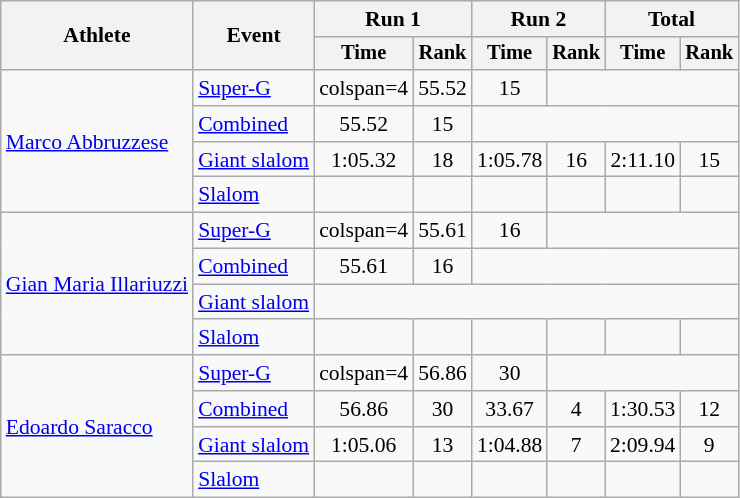<table class="wikitable" style="font-size:90%">
<tr>
<th rowspan=2>Athlete</th>
<th rowspan=2>Event</th>
<th colspan=2>Run 1</th>
<th colspan=2>Run 2</th>
<th colspan=2>Total</th>
</tr>
<tr style="font-size:95%">
<th>Time</th>
<th>Rank</th>
<th>Time</th>
<th>Rank</th>
<th>Time</th>
<th>Rank</th>
</tr>
<tr align=center>
<td align="left" rowspan="4"><a href='#'>Marco Abbruzzese</a></td>
<td align="left"><a href='#'>Super-G</a></td>
<td>colspan=4</td>
<td>55.52</td>
<td>15</td>
</tr>
<tr align=center>
<td align="left"><a href='#'>Combined</a></td>
<td>55.52</td>
<td>15</td>
<td colspan=4></td>
</tr>
<tr align=center>
<td align="left"><a href='#'>Giant slalom</a></td>
<td>1:05.32</td>
<td>18</td>
<td>1:05.78</td>
<td>16</td>
<td>2:11.10</td>
<td>15</td>
</tr>
<tr align=center>
<td align="left"><a href='#'>Slalom</a></td>
<td></td>
<td></td>
<td></td>
<td></td>
<td></td>
<td></td>
</tr>
<tr align=center>
<td align="left" rowspan="4"><a href='#'>Gian Maria Illariuzzi</a></td>
<td align="left"><a href='#'>Super-G</a></td>
<td>colspan=4</td>
<td>55.61</td>
<td>16</td>
</tr>
<tr align=center>
<td align="left"><a href='#'>Combined</a></td>
<td>55.61</td>
<td>16</td>
<td colspan=4></td>
</tr>
<tr align=center>
<td align="left"><a href='#'>Giant slalom</a></td>
<td colspan=6></td>
</tr>
<tr align=center>
<td align="left"><a href='#'>Slalom</a></td>
<td></td>
<td></td>
<td></td>
<td></td>
<td></td>
<td></td>
</tr>
<tr align=center>
<td align="left" rowspan="4"><a href='#'>Edoardo Saracco</a></td>
<td align="left"><a href='#'>Super-G</a></td>
<td>colspan=4</td>
<td>56.86</td>
<td>30</td>
</tr>
<tr align=center>
<td align="left"><a href='#'>Combined</a></td>
<td>56.86</td>
<td>30</td>
<td>33.67</td>
<td>4</td>
<td>1:30.53</td>
<td>12</td>
</tr>
<tr align=center>
<td align="left"><a href='#'>Giant slalom</a></td>
<td>1:05.06</td>
<td>13</td>
<td>1:04.88</td>
<td>7</td>
<td>2:09.94</td>
<td>9</td>
</tr>
<tr align=center>
<td align="left"><a href='#'>Slalom</a></td>
<td></td>
<td></td>
<td></td>
<td></td>
<td></td>
<td></td>
</tr>
</table>
